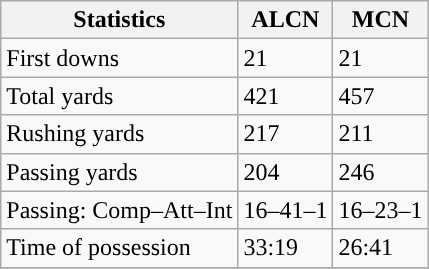<table class="wikitable" style="float: left;">
<tr>
<th>Statistics</th>
<th>ALCN</th>
<th>MCN</th>
</tr>
<tr>
<td>First downs</td>
<td>21</td>
<td>21</td>
</tr>
<tr>
<td>Total yards</td>
<td>421</td>
<td>457</td>
</tr>
<tr>
<td>Rushing yards</td>
<td>217</td>
<td>211</td>
</tr>
<tr>
<td>Passing yards</td>
<td>204</td>
<td>246</td>
</tr>
<tr>
<td>Passing: Comp–Att–Int</td>
<td>16–41–1</td>
<td>16–23–1</td>
</tr>
<tr>
<td>Time of possession</td>
<td>33:19</td>
<td>26:41</td>
</tr>
<tr>
</tr>
</table>
